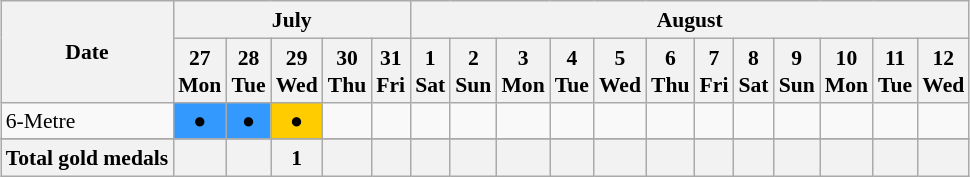<table class="wikitable" style="margin:0.5em auto; font-size:90%; line-height:1.25em;">
<tr>
<th rowspan=2>Date</th>
<th colspan=5>July</th>
<th colspan=12>August</th>
</tr>
<tr>
<th>27<br>Mon</th>
<th>28<br>Tue</th>
<th>29<br>Wed</th>
<th>30<br>Thu</th>
<th>31<br>Fri</th>
<th>1<br>Sat</th>
<th>2<br>Sun</th>
<th>3<br>Mon</th>
<th>4<br>Tue</th>
<th>5<br>Wed</th>
<th>6<br>Thu</th>
<th>7<br>Fri</th>
<th>8<br>Sat</th>
<th>9<br>Sun</th>
<th>10<br>Mon</th>
<th>11<br>Tue</th>
<th>12<br>Wed</th>
</tr>
<tr align="center">
<td align="left">6-Metre</td>
<td bgcolor=#3399ff><span>●</span></td>
<td bgcolor=#3399ff><span>●</span></td>
<td bgcolor=#ffcc00><span>●</span></td>
<td></td>
<td></td>
<td></td>
<td></td>
<td></td>
<td></td>
<td></td>
<td></td>
<td></td>
<td></td>
<td></td>
<td></td>
<td></td>
<td></td>
</tr>
<tr>
</tr>
<tr>
<th>Total gold medals</th>
<th></th>
<th></th>
<th>1</th>
<th></th>
<th></th>
<th></th>
<th></th>
<th></th>
<th></th>
<th></th>
<th></th>
<th></th>
<th></th>
<th></th>
<th></th>
<th></th>
<th></th>
</tr>
</table>
